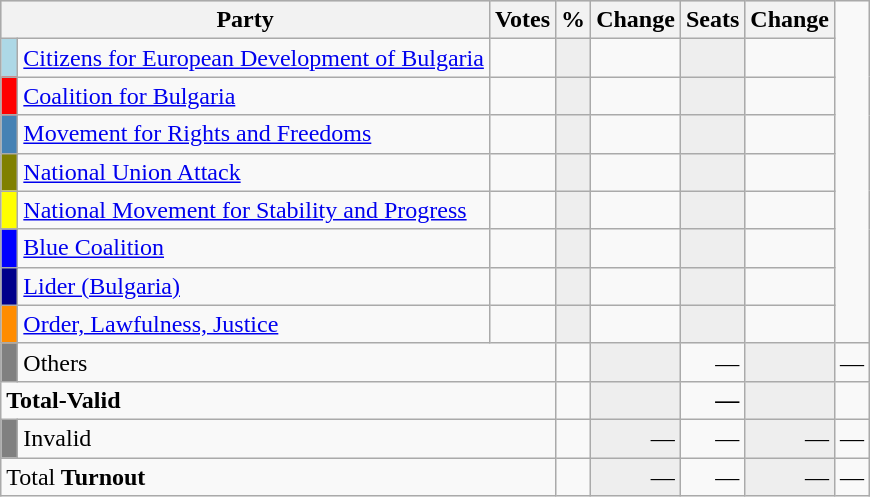<table class="wikitable" border="1">
<tr style="background-color:#C9C9C9">
<th align=left colspan=2 valign=top>Party</th>
<th align-right>Votes</th>
<th align=right>%</th>
<th align=right>Change</th>
<th align=right>Seats</th>
<th align=right>Change</th>
</tr>
<tr>
<td bgcolor="lightblue"> </td>
<td align=left><a href='#'>Citizens for European Development of Bulgaria</a></td>
<td align=right></td>
<td align=right style="background-color:#EEEEEE"></td>
<td align=right></td>
<td align=right style="background-color:#EEEEEE"></td>
<td align=right></td>
</tr>
<tr>
<td bgcolor="red"> </td>
<td align=left><a href='#'>Coalition for Bulgaria</a></td>
<td align=right></td>
<td align=right style="background-color:#EEEEEE"></td>
<td align=right></td>
<td align=right style="background-color:#EEEEEE"></td>
<td align=right></td>
</tr>
<tr>
<td bgcolor="#4682B4"> </td>
<td align=left><a href='#'>Movement for Rights and Freedoms</a></td>
<td align=right></td>
<td align=right style="background-color:#EEEEEE"></td>
<td align=right></td>
<td align=right style="background-color:#EEEEEE"></td>
<td align=right></td>
</tr>
<tr>
<td bgcolor="#808000"> </td>
<td align=left><a href='#'>National Union Attack</a></td>
<td align=right></td>
<td align=right style="background-color:#EEEEEE"></td>
<td align=right></td>
<td align=right style="background-color:#EEEEEE"></td>
<td align=right></td>
</tr>
<tr>
<td bgcolor="yellow"> </td>
<td align=left><a href='#'>National Movement for Stability and Progress</a></td>
<td align=right></td>
<td align=right style="background-color:#EEEEEE"></td>
<td align=right></td>
<td align=right style="background-color:#EEEEEE"></td>
<td align=right></td>
</tr>
<tr>
<td bgcolor="blue"> </td>
<td align=left><a href='#'>Blue Coalition</a></td>
<td align=right></td>
<td align=right style="background-color:#EEEEEE"></td>
<td align=right></td>
<td align=right style="background-color:#EEEEEE"></td>
<td align=right></td>
</tr>
<tr>
<td bgcolor="darkblue"> </td>
<td align=left><a href='#'>Lider (Bulgaria)</a></td>
<td align=right></td>
<td align=right style="background-color:#EEEEEE"></td>
<td align=right></td>
<td align=right style="background-color:#EEEEEE"></td>
<td align=right></td>
</tr>
<tr>
<td bgcolor="darkorange"> </td>
<td align=left><a href='#'>Order, Lawfulness, Justice</a></td>
<td align=right></td>
<td align=right style="background-color:#EEEEEE"></td>
<td align=right></td>
<td align=right style="background-color:#EEEEEE"></td>
<td align=right></td>
</tr>
<tr>
<td bgcolor="grey"> </td>
<td align=left colspan=2>Others</td>
<td align=right></td>
<td align=right style="background-color:#EEEEEE"></td>
<td align=right>—</td>
<td align=right style="background-color:#EEEEEE"></td>
<td align=right>—</td>
</tr>
<tr>
<td align=left colspan=3><strong>Total-Valid</strong></td>
<td align=right></td>
<td align=right style="background-color:#EEEEEE"></td>
<td align=right><strong>—<em></td>
<td align=right style="background-color:#EEEEEE"></td>
<td align=right></td>
</tr>
<tr>
<td bgcolor="grey"></td>
<td align=left colspan=2>Invalid</td>
<td align=right></td>
<td align=right style="background-color:#EEEEEE">—</td>
<td align=right>—</td>
<td align=right style="background-color:#EEEEEE">—</td>
<td align=right>—</td>
</tr>
<tr>
<td align=left colspan=3></strong>Total<strong>      </em> Turnout<em></td>
<td align=right></td>
<td align=right style="background-color:#EEEEEE"></strong>—<strong></td>
<td align=right></strong>—<strong></td>
<td align=right style="background-color:#EEEEEE"></strong>—<strong></td>
<td align=right></strong>—<strong></td>
</tr>
</table>
